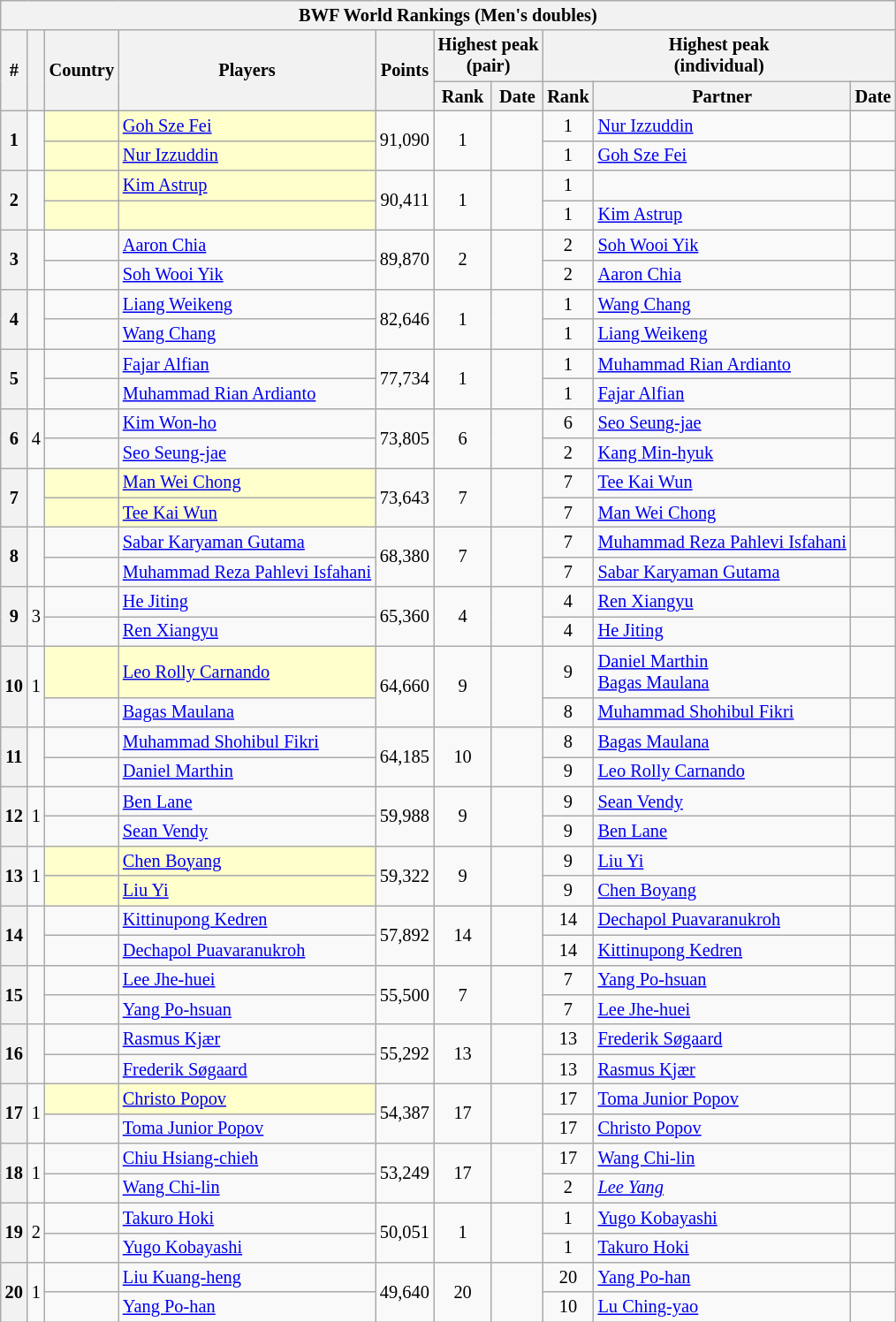<table class="sortable wikitable" style="font-size:85%">
<tr>
<th colspan="10">BWF World Rankings (Men's doubles)<br></th>
</tr>
<tr>
<th rowspan="2">#</th>
<th rowspan="2"></th>
<th rowspan="2">Country</th>
<th rowspan="2">Players</th>
<th rowspan="2">Points</th>
<th colspan="2">Highest peak<br>(pair)</th>
<th colspan="3">Highest peak<br>(individual)</th>
</tr>
<tr>
<th>Rank</th>
<th>Date</th>
<th>Rank</th>
<th>Partner</th>
<th>Date</th>
</tr>
<tr>
<th rowspan="2">1</th>
<td align="center" rowspan="2"></td>
<td bgcolor="#FFFFCC"></td>
<td bgcolor="#FFFFCC"><a href='#'>Goh Sze Fei</a></td>
<td align="right" rowspan="2">91,090</td>
<td align="center" rowspan="2">1</td>
<td align="right" rowspan="2"></td>
<td align="center">1</td>
<td> <a href='#'>Nur Izzuddin</a></td>
<td align="right"></td>
</tr>
<tr>
<td bgcolor="#FFFFCC"></td>
<td bgcolor="#FFFFCC"><a href='#'>Nur Izzuddin</a></td>
<td align="center">1</td>
<td> <a href='#'>Goh Sze Fei</a></td>
<td align="right"></td>
</tr>
<tr>
<th rowspan="2">2</th>
<td align="center" rowspan="2"></td>
<td bgcolor="#FFFFCC"></td>
<td bgcolor="#FFFFCC"><a href='#'>Kim Astrup</a></td>
<td align="right" rowspan="2">90,411</td>
<td align="center" rowspan="2">1</td>
<td align="right" rowspan="2"></td>
<td align="center">1</td>
<td></td>
<td align="right"></td>
</tr>
<tr>
<td bgcolor="#FFFFCC"></td>
<td bgcolor="#FFFFCC"></td>
<td align="center">1</td>
<td> <a href='#'>Kim Astrup</a></td>
<td align="right"></td>
</tr>
<tr>
<th rowspan="2">3</th>
<td align="center" rowspan="2"></td>
<td></td>
<td><a href='#'>Aaron Chia</a></td>
<td align="right" rowspan="2">89,870</td>
<td align="center" rowspan="2">2</td>
<td align="right" rowspan="2"></td>
<td align="center">2</td>
<td> <a href='#'>Soh Wooi Yik</a></td>
<td align="right"></td>
</tr>
<tr>
<td></td>
<td><a href='#'>Soh Wooi Yik</a></td>
<td align="center">2</td>
<td> <a href='#'>Aaron Chia</a></td>
<td align="right"></td>
</tr>
<tr>
<th rowspan="2">4</th>
<td align="center" rowspan="2"></td>
<td></td>
<td><a href='#'>Liang Weikeng</a></td>
<td align="right" rowspan="2">82,646</td>
<td align="center" rowspan="2">1</td>
<td align="right" rowspan="2"></td>
<td align="center">1</td>
<td> <a href='#'>Wang Chang</a></td>
<td align="right"></td>
</tr>
<tr>
<td></td>
<td><a href='#'>Wang Chang</a></td>
<td align="center">1</td>
<td> <a href='#'>Liang Weikeng</a></td>
<td align="right"></td>
</tr>
<tr>
<th rowspan="2">5</th>
<td align="center" rowspan="2"></td>
<td></td>
<td><a href='#'>Fajar Alfian</a></td>
<td align="right" rowspan="2">77,734</td>
<td align="center" rowspan="2">1</td>
<td align="right" rowspan="2"></td>
<td align="center">1</td>
<td> <a href='#'>Muhammad Rian Ardianto</a></td>
<td align="right"></td>
</tr>
<tr>
<td></td>
<td><a href='#'>Muhammad Rian Ardianto</a></td>
<td align="center">1</td>
<td> <a href='#'>Fajar Alfian</a></td>
<td align="right"></td>
</tr>
<tr>
<th rowspan="2">6</th>
<td align="center" rowspan="2"> 4</td>
<td></td>
<td><a href='#'>Kim Won-ho</a></td>
<td align="right" rowspan="2">73,805</td>
<td align="center" rowspan="2">6</td>
<td align="right" rowspan="2"></td>
<td align="center">6</td>
<td> <a href='#'>Seo Seung-jae</a></td>
<td align="right"></td>
</tr>
<tr>
<td></td>
<td><a href='#'>Seo Seung-jae</a></td>
<td align="center">2</td>
<td> <a href='#'>Kang Min-hyuk</a></td>
<td align="right"></td>
</tr>
<tr>
<th rowspan="2">7</th>
<td align="center" rowspan="2"></td>
<td bgcolor="#FFFFCC"></td>
<td bgcolor="#FFFFCC"><a href='#'>Man Wei Chong</a></td>
<td align="right" rowspan="2">73,643</td>
<td align="center" rowspan="2">7</td>
<td align="right" rowspan="2"></td>
<td align="center">7</td>
<td> <a href='#'>Tee Kai Wun</a></td>
<td align="right"></td>
</tr>
<tr>
<td bgcolor="#FFFFCC"></td>
<td bgcolor="#FFFFCC"><a href='#'>Tee Kai Wun</a></td>
<td align="center">7</td>
<td> <a href='#'>Man Wei Chong</a></td>
<td align="right"></td>
</tr>
<tr>
<th rowspan="2">8</th>
<td align="center" rowspan="2"></td>
<td></td>
<td><a href='#'>Sabar Karyaman Gutama</a></td>
<td align="right" rowspan="2">68,380</td>
<td align="center" rowspan="2">7</td>
<td align="right" rowspan="2"></td>
<td align="center">7</td>
<td> <a href='#'>Muhammad Reza Pahlevi Isfahani</a></td>
<td align="right"></td>
</tr>
<tr>
<td></td>
<td><a href='#'>Muhammad Reza Pahlevi Isfahani</a></td>
<td align="center">7</td>
<td> <a href='#'>Sabar Karyaman Gutama</a></td>
<td align="right"></td>
</tr>
<tr>
<th rowspan="2">9</th>
<td align="center" rowspan="2"> 3</td>
<td></td>
<td><a href='#'>He Jiting</a></td>
<td align="right" rowspan="2">65,360</td>
<td align="center" rowspan="2">4</td>
<td align="right" rowspan="2"></td>
<td align="center">4</td>
<td> <a href='#'>Ren Xiangyu</a></td>
<td align="right"></td>
</tr>
<tr>
<td></td>
<td><a href='#'>Ren Xiangyu</a></td>
<td align="center">4</td>
<td> <a href='#'>He Jiting</a></td>
<td align="right"></td>
</tr>
<tr>
<th rowspan="2">10</th>
<td align="center" rowspan="2"> 1</td>
<td bgcolor="#FFFFCC"></td>
<td bgcolor="#FFFFCC"><a href='#'>Leo Rolly Carnando</a></td>
<td align="right" rowspan="2">64,660</td>
<td align="center" rowspan="2">9</td>
<td align="right" rowspan="2"></td>
<td align="center">9</td>
<td> <a href='#'>Daniel Marthin</a><br> <a href='#'>Bagas Maulana</a></td>
<td align="right"><br></td>
</tr>
<tr>
<td></td>
<td><a href='#'>Bagas Maulana</a></td>
<td align="center">8</td>
<td> <a href='#'>Muhammad Shohibul Fikri</a></td>
<td align="right"></td>
</tr>
<tr>
<th rowspan="2">11</th>
<td align="center" rowspan="2"></td>
<td></td>
<td><a href='#'>Muhammad Shohibul Fikri</a></td>
<td align="right" rowspan="2">64,185</td>
<td align="center" rowspan="2">10</td>
<td align="right" rowspan="2"></td>
<td align="center">8</td>
<td> <a href='#'>Bagas Maulana</a></td>
<td align="right"></td>
</tr>
<tr>
<td></td>
<td><a href='#'>Daniel Marthin</a></td>
<td align="center">9</td>
<td> <a href='#'>Leo Rolly Carnando</a></td>
<td align="right"></td>
</tr>
<tr>
<th rowspan="2">12</th>
<td align="center" rowspan="2"> 1</td>
<td></td>
<td><a href='#'>Ben Lane</a></td>
<td align="right" rowspan="2">59,988</td>
<td align="center" rowspan="2">9</td>
<td align="right" rowspan="2"></td>
<td align="center">9</td>
<td> <a href='#'>Sean Vendy</a></td>
<td align="right"></td>
</tr>
<tr>
<td></td>
<td><a href='#'>Sean Vendy</a></td>
<td align="center">9</td>
<td> <a href='#'>Ben Lane</a></td>
<td align="right"></td>
</tr>
<tr>
<th rowspan="2">13</th>
<td align="center" rowspan="2"> 1</td>
<td bgcolor="#FFFFCC"></td>
<td bgcolor="#FFFFCC"><a href='#'>Chen Boyang</a></td>
<td align="right" rowspan="2">59,322</td>
<td align="center" rowspan="2">9</td>
<td align="right" rowspan="2"></td>
<td align="center">9</td>
<td> <a href='#'>Liu Yi</a></td>
<td align="right"></td>
</tr>
<tr>
<td bgcolor="#FFFFCC"></td>
<td bgcolor="#FFFFCC"><a href='#'>Liu Yi</a></td>
<td align="center">9</td>
<td> <a href='#'>Chen Boyang</a></td>
<td align="right"></td>
</tr>
<tr>
<th rowspan="2">14</th>
<td align="center" rowspan="2"></td>
<td></td>
<td><a href='#'>Kittinupong Kedren</a></td>
<td align="right" rowspan="2">57,892</td>
<td align="center" rowspan="2">14</td>
<td align="right" rowspan="2"></td>
<td align="center">14</td>
<td> <a href='#'>Dechapol Puavaranukroh</a></td>
<td align="right"></td>
</tr>
<tr>
<td></td>
<td><a href='#'>Dechapol Puavaranukroh</a></td>
<td align="center">14</td>
<td> <a href='#'>Kittinupong Kedren</a></td>
<td align="right"></td>
</tr>
<tr>
<th rowspan="2">15</th>
<td align="center" rowspan="2"></td>
<td></td>
<td><a href='#'>Lee Jhe-huei</a></td>
<td align="right" rowspan="2">55,500</td>
<td align="center" rowspan="2">7</td>
<td align="right" rowspan="2"></td>
<td align="center">7</td>
<td> <a href='#'>Yang Po-hsuan</a></td>
<td align="right"></td>
</tr>
<tr>
<td></td>
<td><a href='#'>Yang Po-hsuan</a></td>
<td align="center">7</td>
<td> <a href='#'>Lee Jhe-huei</a></td>
<td align="right"></td>
</tr>
<tr>
<th rowspan="2">16</th>
<td align="center" rowspan="2"></td>
<td></td>
<td><a href='#'>Rasmus Kjær</a></td>
<td align="right" rowspan="2">55,292</td>
<td align="center" rowspan="2">13</td>
<td align="right" rowspan="2"></td>
<td align="center">13</td>
<td> <a href='#'>Frederik Søgaard</a></td>
<td align="right"></td>
</tr>
<tr>
<td></td>
<td><a href='#'>Frederik Søgaard</a></td>
<td align="center">13</td>
<td> <a href='#'>Rasmus Kjær</a></td>
<td align="right"></td>
</tr>
<tr>
<th rowspan="2">17</th>
<td align="center" rowspan="2"> 1</td>
<td bgcolor="#FFFFCC"></td>
<td bgcolor="#FFFFCC"><a href='#'>Christo Popov</a></td>
<td align="right" rowspan="2">54,387</td>
<td align="center" rowspan="2">17</td>
<td align="right" rowspan="2"></td>
<td align="center">17</td>
<td> <a href='#'>Toma Junior Popov</a></td>
<td align="right"></td>
</tr>
<tr>
<td></td>
<td><a href='#'>Toma Junior Popov</a></td>
<td align="center">17</td>
<td> <a href='#'>Christo Popov</a></td>
<td align="right"></td>
</tr>
<tr>
<th rowspan="2">18</th>
<td align="center" rowspan="2"> 1</td>
<td></td>
<td><a href='#'>Chiu Hsiang-chieh</a></td>
<td align="right" rowspan="2">53,249</td>
<td align="center" rowspan="2">17</td>
<td align="right" rowspan="2"></td>
<td align="center">17</td>
<td> <a href='#'>Wang Chi-lin</a></td>
<td align="right"></td>
</tr>
<tr>
<td></td>
<td><a href='#'>Wang Chi-lin</a></td>
<td align="center">2</td>
<td><em> <a href='#'>Lee Yang</a></em></td>
<td align="right"></td>
</tr>
<tr>
<th rowspan="2">19</th>
<td align="center" rowspan="2"> 2</td>
<td></td>
<td><a href='#'>Takuro Hoki</a></td>
<td align="right" rowspan="2">50,051</td>
<td align="center" rowspan="2">1</td>
<td align="right" rowspan="2"></td>
<td align="center">1</td>
<td> <a href='#'>Yugo Kobayashi</a></td>
<td align="right"></td>
</tr>
<tr>
<td></td>
<td><a href='#'>Yugo Kobayashi</a></td>
<td align="center">1</td>
<td> <a href='#'>Takuro Hoki</a></td>
<td align="right"></td>
</tr>
<tr>
<th rowspan="2">20</th>
<td align="center" rowspan="2"> 1</td>
<td></td>
<td><a href='#'>Liu Kuang-heng</a></td>
<td align="right" rowspan="2">49,640</td>
<td align="center" rowspan="2">20</td>
<td align="right" rowspan="2"></td>
<td align="center">20</td>
<td> <a href='#'>Yang Po-han</a></td>
<td align="right"></td>
</tr>
<tr>
<td></td>
<td><a href='#'>Yang Po-han</a></td>
<td align="center">10</td>
<td> <a href='#'>Lu Ching-yao</a></td>
<td align="right"></td>
</tr>
</table>
